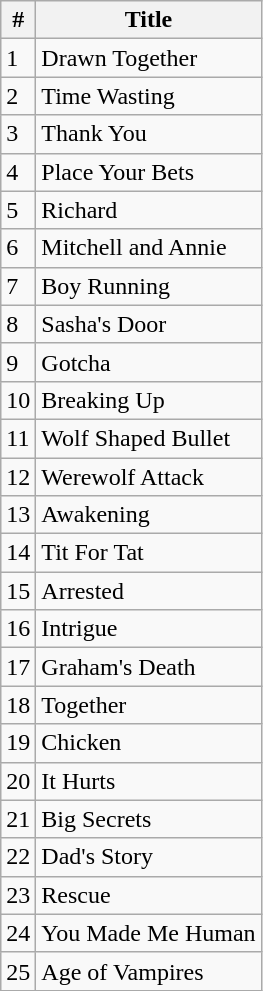<table class="wikitable" style="float:left">
<tr>
<th>#</th>
<th>Title</th>
</tr>
<tr>
<td>1</td>
<td>Drawn Together</td>
</tr>
<tr>
<td>2</td>
<td>Time Wasting</td>
</tr>
<tr>
<td>3</td>
<td>Thank You</td>
</tr>
<tr>
<td>4</td>
<td>Place Your Bets</td>
</tr>
<tr>
<td>5</td>
<td>Richard</td>
</tr>
<tr>
<td>6</td>
<td>Mitchell and Annie</td>
</tr>
<tr>
<td>7</td>
<td>Boy Running</td>
</tr>
<tr>
<td>8</td>
<td>Sasha's Door</td>
</tr>
<tr>
<td>9</td>
<td>Gotcha</td>
</tr>
<tr>
<td>10</td>
<td>Breaking Up</td>
</tr>
<tr>
<td>11</td>
<td>Wolf Shaped Bullet</td>
</tr>
<tr>
<td>12</td>
<td>Werewolf Attack</td>
</tr>
<tr>
<td>13</td>
<td>Awakening</td>
</tr>
<tr>
<td>14</td>
<td>Tit For Tat</td>
</tr>
<tr>
<td>15</td>
<td>Arrested</td>
</tr>
<tr>
<td>16</td>
<td>Intrigue</td>
</tr>
<tr>
<td>17</td>
<td>Graham's Death</td>
</tr>
<tr>
<td>18</td>
<td>Together</td>
</tr>
<tr>
<td>19</td>
<td>Chicken</td>
</tr>
<tr>
<td>20</td>
<td>It Hurts</td>
</tr>
<tr>
<td>21</td>
<td>Big Secrets</td>
</tr>
<tr>
<td>22</td>
<td>Dad's Story</td>
</tr>
<tr>
<td>23</td>
<td>Rescue</td>
</tr>
<tr>
<td>24</td>
<td>You Made Me Human</td>
</tr>
<tr>
<td>25</td>
<td>Age of Vampires</td>
</tr>
</table>
